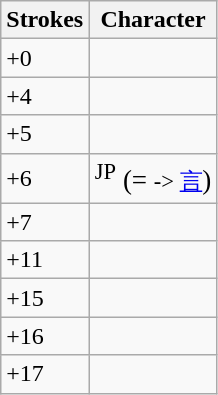<table class="wikitable">
<tr>
<th>Strokes</th>
<th>Character</th>
</tr>
<tr --->
<td>+0</td>
<td style="font-size: large;"></td>
</tr>
<tr --->
<td>+4</td>
<td style="font-size: large;"></td>
</tr>
<tr --->
<td>+5</td>
<td style="font-size: large;"></td>
</tr>
<tr --->
<td>+6</td>
<td style="font-size: large;"><sup>JP</sup> (= <small>-> <a href='#'>言</a></small>) </td>
</tr>
<tr --->
<td>+7</td>
<td style="font-size: large;"> </td>
</tr>
<tr --->
<td>+11</td>
<td style="font-size: large;"></td>
</tr>
<tr --->
<td>+15</td>
<td style="font-size: large;"></td>
</tr>
<tr --->
<td>+16</td>
<td style="font-size: large;"> </td>
</tr>
<tr --->
<td>+17</td>
<td style="font-size: large;"></td>
</tr>
</table>
